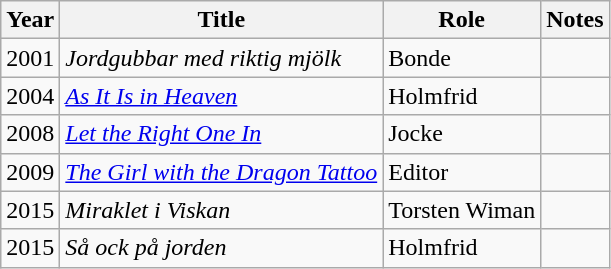<table class="wikitable">
<tr>
<th>Year</th>
<th>Title</th>
<th>Role</th>
<th>Notes</th>
</tr>
<tr>
<td>2001</td>
<td><em>Jordgubbar med riktig mjölk</em></td>
<td>Bonde</td>
<td></td>
</tr>
<tr>
<td>2004</td>
<td><em><a href='#'>As It Is in Heaven</a></em></td>
<td>Holmfrid</td>
<td></td>
</tr>
<tr>
<td>2008</td>
<td><em><a href='#'>Let the Right One In</a></em></td>
<td>Jocke</td>
<td></td>
</tr>
<tr>
<td>2009</td>
<td><em><a href='#'>The Girl with the Dragon Tattoo</a></em></td>
<td>Editor</td>
<td></td>
</tr>
<tr>
<td>2015</td>
<td><em>Miraklet i Viskan</em></td>
<td>Torsten Wiman</td>
<td></td>
</tr>
<tr>
<td>2015</td>
<td><em>Så ock på jorden</em></td>
<td>Holmfrid</td>
<td></td>
</tr>
</table>
